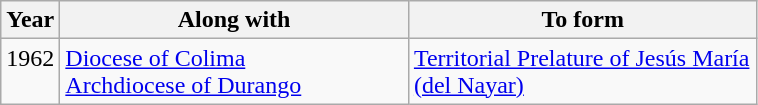<table class="wikitable">
<tr>
<th>Year</th>
<th width="225">Along with</th>
<th width="225">To form</th>
</tr>
<tr valign="top">
<td>1962</td>
<td><a href='#'>Diocese of Colima</a><br><a href='#'>Archdiocese of Durango</a></td>
<td><a href='#'>Territorial Prelature of Jesús María (del Nayar)</a></td>
</tr>
</table>
